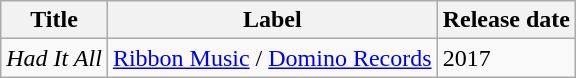<table class="wikitable">
<tr>
<th>Title</th>
<th>Label</th>
<th>Release date</th>
</tr>
<tr>
<td><em>Had It All</em></td>
<td><a href='#'>Ribbon Music</a> / <a href='#'>Domino Records</a></td>
<td>2017</td>
</tr>
</table>
